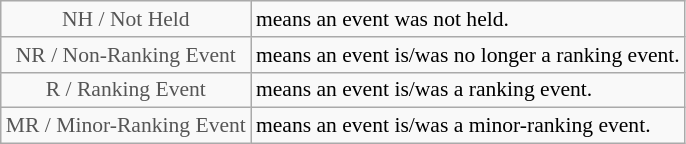<table class="wikitable" style="font-size:90%">
<tr>
<td style="text-align:center; color:#555555;" colspan="4">NH / Not Held</td>
<td>means an event was not held.</td>
</tr>
<tr>
<td style="text-align:center; color:#555555;" colspan="4">NR / Non-Ranking Event</td>
<td>means an event is/was no longer a ranking event.</td>
</tr>
<tr>
<td style="text-align:center; color:#555555;" colspan="4">R / Ranking Event</td>
<td>means an event is/was a ranking event.</td>
</tr>
<tr>
<td style="text-align:center; color:#555555;" colspan="4">MR / Minor-Ranking Event</td>
<td>means an event is/was a minor-ranking event.</td>
</tr>
</table>
